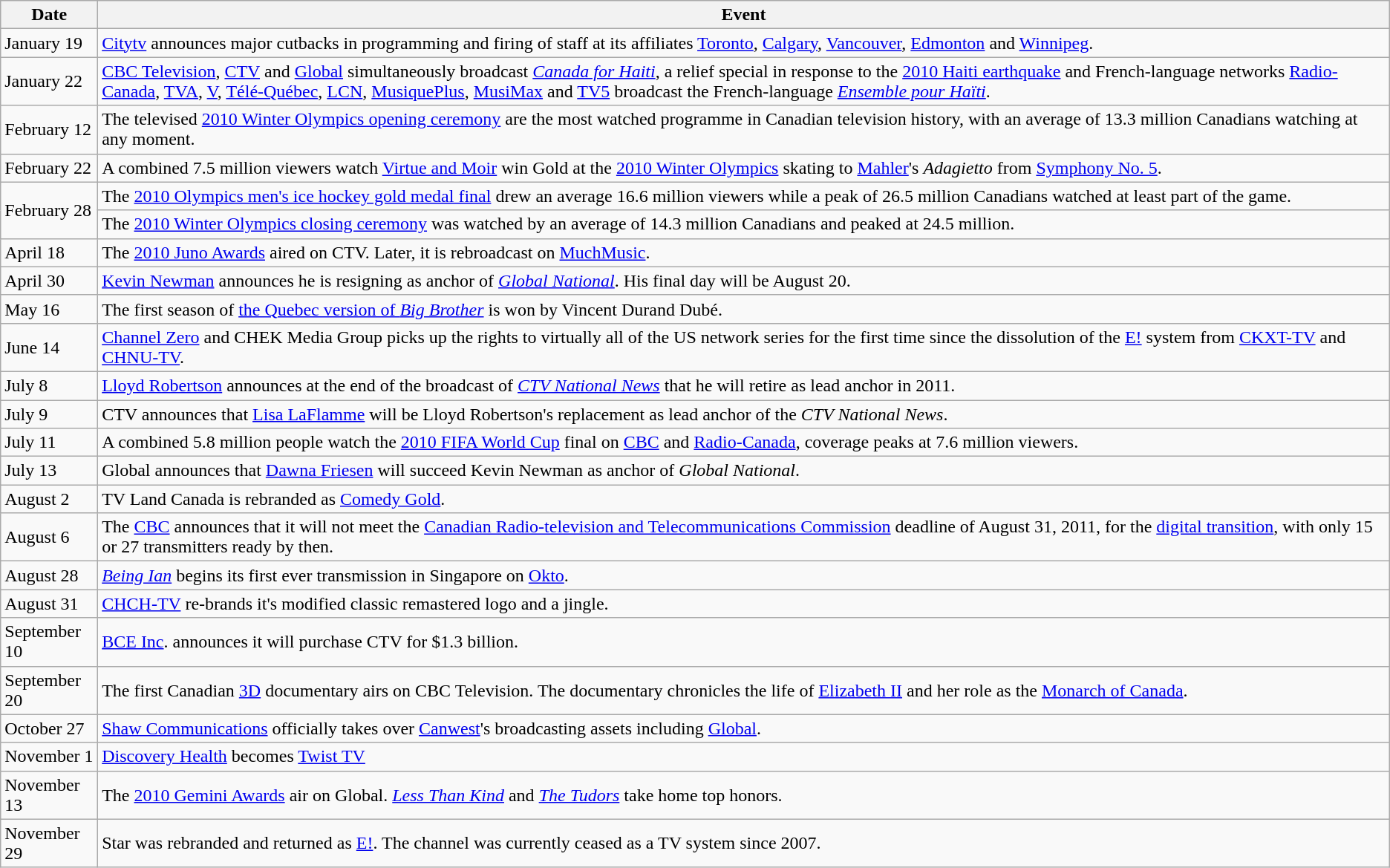<table class="wikitable">
<tr>
<th>Date</th>
<th>Event</th>
</tr>
<tr>
<td>January 19</td>
<td><a href='#'>Citytv</a> announces major cutbacks in programming and firing of staff at its affiliates <a href='#'>Toronto</a>, <a href='#'>Calgary</a>, <a href='#'>Vancouver</a>, <a href='#'>Edmonton</a> and <a href='#'>Winnipeg</a>.</td>
</tr>
<tr>
<td>January 22</td>
<td><a href='#'>CBC Television</a>, <a href='#'>CTV</a> and <a href='#'>Global</a> simultaneously broadcast <em><a href='#'>Canada for Haiti</a></em>, a relief special in response to the <a href='#'>2010 Haiti earthquake</a> and French-language networks <a href='#'>Radio-Canada</a>, <a href='#'>TVA</a>, <a href='#'>V</a>, <a href='#'>Télé-Québec</a>, <a href='#'>LCN</a>, <a href='#'>MusiquePlus</a>, <a href='#'>MusiMax</a> and <a href='#'>TV5</a> broadcast the French-language <em><a href='#'>Ensemble pour Haïti</a></em>.</td>
</tr>
<tr>
<td>February 12</td>
<td>The televised <a href='#'>2010 Winter Olympics opening ceremony</a> are the most watched programme in Canadian television history, with an average of 13.3 million Canadians watching at any moment.</td>
</tr>
<tr>
<td>February 22</td>
<td>A combined 7.5 million viewers watch <a href='#'>Virtue and Moir</a> win Gold at the <a href='#'>2010 Winter Olympics</a> skating to <a href='#'>Mahler</a>'s <em>Adagietto</em> from <a href='#'>Symphony No. 5</a>.</td>
</tr>
<tr>
<td rowspan="2">February 28</td>
<td>The <a href='#'>2010 Olympics men's ice hockey gold medal final</a> drew an average 16.6 million viewers while a peak of 26.5 million Canadians watched at least part of the game.</td>
</tr>
<tr>
<td>The <a href='#'>2010 Winter Olympics closing ceremony</a> was watched by an average of 14.3 million Canadians and peaked at 24.5 million.</td>
</tr>
<tr>
<td>April 18</td>
<td>The <a href='#'>2010 Juno Awards</a> aired on CTV. Later, it is rebroadcast on <a href='#'>MuchMusic</a>.</td>
</tr>
<tr>
<td>April 30</td>
<td><a href='#'>Kevin Newman</a> announces he is resigning as anchor of <em><a href='#'>Global National</a></em>. His final day will be August 20.</td>
</tr>
<tr>
<td>May 16</td>
<td>The first season of <a href='#'>the Quebec version of <em>Big Brother</em></a> is won by Vincent Durand Dubé.</td>
</tr>
<tr>
<td>June 14</td>
<td><a href='#'>Channel Zero</a> and CHEK Media Group picks up the rights to virtually all of the US network series for the first time since the dissolution of the <a href='#'>E!</a> system from <a href='#'>CKXT-TV</a> and <a href='#'>CHNU-TV</a>.</td>
</tr>
<tr>
<td>July 8</td>
<td><a href='#'>Lloyd Robertson</a> announces at the end of the broadcast of <em><a href='#'>CTV National News</a></em> that he will retire as lead anchor in 2011.</td>
</tr>
<tr>
<td>July 9</td>
<td>CTV announces that <a href='#'>Lisa LaFlamme</a> will be Lloyd Robertson's replacement as lead anchor of the <em>CTV National News</em>.</td>
</tr>
<tr>
<td>July 11</td>
<td>A combined 5.8 million people watch the <a href='#'>2010 FIFA World Cup</a> final on <a href='#'>CBC</a> and <a href='#'>Radio-Canada</a>, coverage peaks at 7.6 million viewers.</td>
</tr>
<tr>
<td>July 13</td>
<td>Global announces that <a href='#'>Dawna Friesen</a> will succeed Kevin Newman as anchor of <em>Global National</em>.</td>
</tr>
<tr>
<td>August 2</td>
<td>TV Land Canada is rebranded as <a href='#'>Comedy Gold</a>.</td>
</tr>
<tr>
<td>August 6</td>
<td>The <a href='#'>CBC</a> announces that it will not meet the <a href='#'>Canadian Radio-television and Telecommunications Commission</a> deadline of August 31, 2011, for the <a href='#'>digital transition</a>, with only 15 or 27 transmitters ready by then.</td>
</tr>
<tr>
<td>August 28</td>
<td><em><a href='#'>Being Ian</a></em> begins its first ever transmission in Singapore on <a href='#'>Okto</a>.</td>
</tr>
<tr>
<td>August 31</td>
<td><a href='#'>CHCH-TV</a> re-brands it's modified classic remastered logo and a jingle.</td>
</tr>
<tr>
<td>September 10</td>
<td><a href='#'>BCE Inc</a>. announces it will purchase CTV for $1.3 billion.</td>
</tr>
<tr>
<td>September 20</td>
<td>The first Canadian <a href='#'>3D</a> documentary airs on CBC Television. The documentary chronicles the life of <a href='#'>Elizabeth II</a> and her role as the <a href='#'>Monarch of Canada</a>.</td>
</tr>
<tr>
<td>October 27</td>
<td><a href='#'>Shaw Communications</a> officially takes over <a href='#'>Canwest</a>'s broadcasting assets including <a href='#'>Global</a>.</td>
</tr>
<tr>
<td>November 1</td>
<td><a href='#'>Discovery Health</a> becomes <a href='#'>Twist TV</a></td>
</tr>
<tr>
<td>November 13</td>
<td>The <a href='#'>2010 Gemini Awards</a> air on Global. <em><a href='#'>Less Than Kind</a></em> and <em><a href='#'>The Tudors</a></em> take home top honors.</td>
</tr>
<tr>
<td>November 29</td>
<td>Star was rebranded and returned as <a href='#'>E!</a>. The channel was currently ceased as a TV system since 2007.</td>
</tr>
</table>
